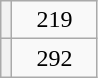<table class="wikitable">
<tr>
<th></th>
<td style="padding-left: 1em; padding-right: 1em">219</td>
</tr>
<tr>
<th></th>
<td style="padding-left: 1em; padding-right: 1em">292</td>
</tr>
</table>
